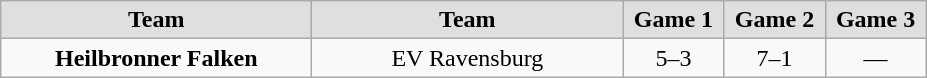<table class="wikitable">
<tr align="center">
<td width="200" bgcolor="#dfdfdf"><strong>Team</strong></td>
<td width="200" bgcolor="#dfdfdf"><strong>Team</strong></td>
<td width="60" bgcolor="#dfdfdf"><strong>Game 1</strong></td>
<td width="60" bgcolor="#dfdfdf"><strong>Game 2</strong></td>
<td width="60" bgcolor="#dfdfdf"><strong>Game 3</strong></td>
</tr>
<tr align="center">
<td><strong>Heilbronner Falken</strong></td>
<td>EV Ravensburg</td>
<td>5–3</td>
<td>7–1</td>
<td>—</td>
</tr>
</table>
